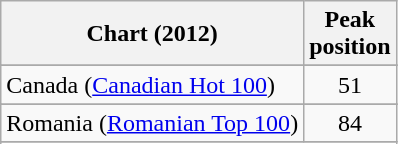<table class="wikitable sortable">
<tr>
<th>Chart (2012)</th>
<th>Peak<br>position</th>
</tr>
<tr>
</tr>
<tr>
</tr>
<tr>
</tr>
<tr>
<td>Canada (<a href='#'>Canadian Hot 100</a>)</td>
<td style="text-align:center;">51</td>
</tr>
<tr>
</tr>
<tr>
</tr>
<tr>
</tr>
<tr>
</tr>
<tr>
</tr>
<tr>
</tr>
<tr>
<td>Romania (<a href='#'>Romanian Top 100</a>)</td>
<td style="text-align:center;">84</td>
</tr>
<tr>
</tr>
<tr>
</tr>
<tr>
</tr>
<tr>
</tr>
</table>
